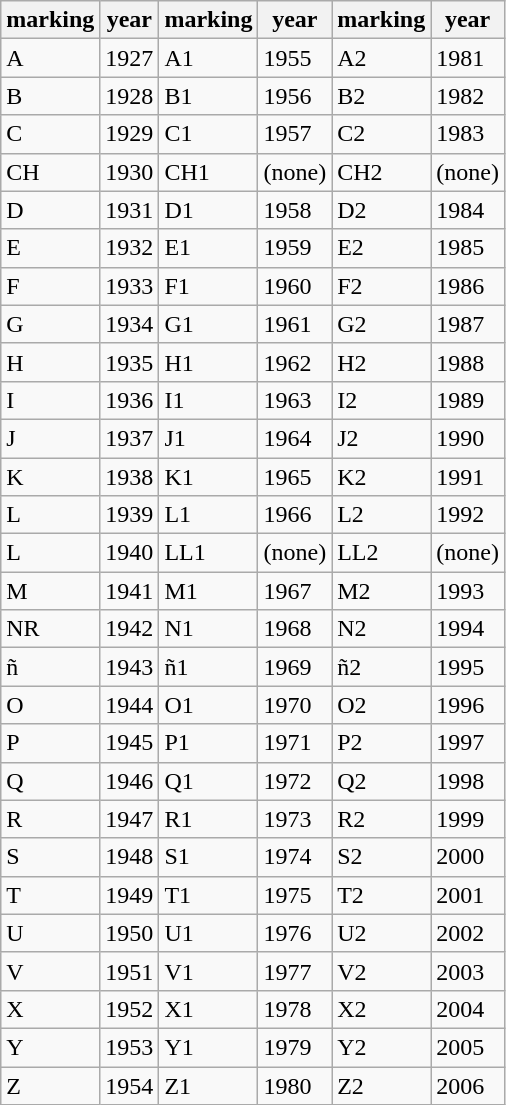<table class= " wikitable ">
<tr>
<th>marking</th>
<th>year</th>
<th>marking</th>
<th>year</th>
<th>marking</th>
<th>year</th>
</tr>
<tr>
<td>A</td>
<td>1927</td>
<td>A1</td>
<td>1955</td>
<td>A2</td>
<td>1981</td>
</tr>
<tr>
<td>B</td>
<td>1928</td>
<td>B1</td>
<td>1956</td>
<td>B2</td>
<td>1982</td>
</tr>
<tr>
<td>C</td>
<td>1929</td>
<td>C1</td>
<td>1957</td>
<td>C2</td>
<td>1983</td>
</tr>
<tr>
<td>CH</td>
<td>1930</td>
<td>CH1</td>
<td>(none)</td>
<td>CH2</td>
<td>(none)</td>
</tr>
<tr>
<td>D</td>
<td>1931</td>
<td>D1</td>
<td>1958</td>
<td>D2</td>
<td>1984</td>
</tr>
<tr>
<td>E</td>
<td>1932</td>
<td>E1</td>
<td>1959</td>
<td>E2</td>
<td>1985</td>
</tr>
<tr>
<td>F</td>
<td>1933</td>
<td>F1</td>
<td>1960</td>
<td>F2</td>
<td>1986</td>
</tr>
<tr>
<td>G</td>
<td>1934</td>
<td>G1</td>
<td>1961</td>
<td>G2</td>
<td>1987</td>
</tr>
<tr>
<td>H</td>
<td>1935</td>
<td>H1</td>
<td>1962</td>
<td>H2</td>
<td>1988</td>
</tr>
<tr>
<td>I</td>
<td>1936</td>
<td>I1</td>
<td>1963</td>
<td>I2</td>
<td>1989</td>
</tr>
<tr>
<td>J</td>
<td>1937</td>
<td>J1</td>
<td>1964</td>
<td>J2</td>
<td>1990</td>
</tr>
<tr>
<td>K</td>
<td>1938</td>
<td>K1</td>
<td>1965</td>
<td>K2</td>
<td>1991</td>
</tr>
<tr>
<td>L</td>
<td>1939</td>
<td>L1</td>
<td>1966</td>
<td>L2</td>
<td>1992</td>
</tr>
<tr>
<td>L</td>
<td>1940</td>
<td>LL1</td>
<td>(none)</td>
<td>LL2</td>
<td>(none)</td>
</tr>
<tr>
<td>M</td>
<td>1941</td>
<td>M1</td>
<td>1967</td>
<td>M2</td>
<td>1993</td>
</tr>
<tr>
<td>NR</td>
<td>1942</td>
<td>N1</td>
<td>1968</td>
<td>N2</td>
<td>1994</td>
</tr>
<tr>
<td>ñ</td>
<td>1943</td>
<td>ñ1</td>
<td>1969</td>
<td>ñ2</td>
<td>1995</td>
</tr>
<tr>
<td>O</td>
<td>1944</td>
<td>O1</td>
<td>1970</td>
<td>O2</td>
<td>1996</td>
</tr>
<tr>
<td>P</td>
<td>1945</td>
<td>P1</td>
<td>1971</td>
<td>P2</td>
<td>1997</td>
</tr>
<tr>
<td>Q</td>
<td>1946</td>
<td>Q1</td>
<td>1972</td>
<td>Q2</td>
<td>1998</td>
</tr>
<tr>
<td>R</td>
<td>1947</td>
<td>R1</td>
<td>1973</td>
<td>R2</td>
<td>1999</td>
</tr>
<tr>
<td>S</td>
<td>1948</td>
<td>S1</td>
<td>1974</td>
<td>S2</td>
<td>2000</td>
</tr>
<tr>
<td>T</td>
<td>1949</td>
<td>T1</td>
<td>1975</td>
<td>T2</td>
<td>2001</td>
</tr>
<tr>
<td>U</td>
<td>1950</td>
<td>U1</td>
<td>1976</td>
<td>U2</td>
<td>2002</td>
</tr>
<tr>
<td>V</td>
<td>1951</td>
<td>V1</td>
<td>1977</td>
<td>V2</td>
<td>2003</td>
</tr>
<tr>
<td>X</td>
<td>1952</td>
<td>X1</td>
<td>1978</td>
<td>X2</td>
<td>2004</td>
</tr>
<tr>
<td>Y</td>
<td>1953</td>
<td>Y1</td>
<td>1979</td>
<td>Y2</td>
<td>2005</td>
</tr>
<tr>
<td>Z</td>
<td>1954</td>
<td>Z1</td>
<td>1980</td>
<td>Z2</td>
<td>2006</td>
</tr>
</table>
